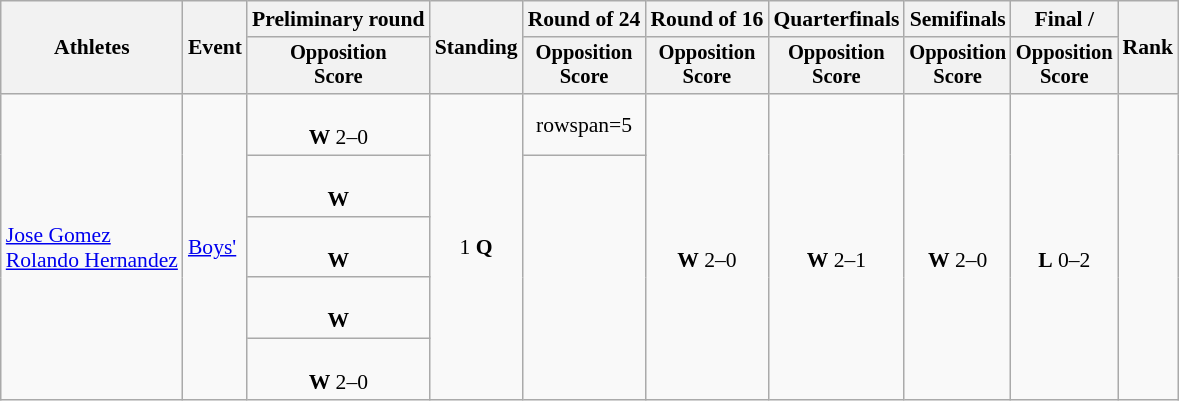<table class=wikitable style="font-size:90%">
<tr>
<th rowspan="2">Athletes</th>
<th rowspan="2">Event</th>
<th>Preliminary round</th>
<th rowspan="2">Standing</th>
<th>Round of 24</th>
<th>Round of 16</th>
<th>Quarterfinals</th>
<th>Semifinals</th>
<th>Final / </th>
<th rowspan=2>Rank</th>
</tr>
<tr style="font-size:95%">
<th>Opposition<br>Score</th>
<th>Opposition<br>Score</th>
<th>Opposition<br>Score</th>
<th>Opposition<br>Score</th>
<th>Opposition<br>Score</th>
<th>Opposition<br>Score</th>
</tr>
<tr align=center>
<td align=left rowspan=5><a href='#'>Jose Gomez</a><br><a href='#'>Rolando Hernandez</a></td>
<td align=left rowspan=5><a href='#'>Boys'</a></td>
<td><br><strong>W</strong> 2–0</td>
<td rowspan=5>1 <strong>Q</strong></td>
<td>rowspan=5 </td>
<td rowspan=5><br><strong>W</strong> 2–0</td>
<td rowspan=5><br><strong>W</strong> 2–1</td>
<td rowspan=5><br><strong>W</strong> 2–0</td>
<td rowspan=5><br><strong>L</strong> 0–2</td>
<td rowspan=5></td>
</tr>
<tr align=center>
<td><br><strong>W</strong></td>
</tr>
<tr align=center>
<td><br><strong>W</strong></td>
</tr>
<tr align=center>
<td><br><strong>W</strong></td>
</tr>
<tr align=center>
<td><br><strong>W</strong> 2–0</td>
</tr>
</table>
